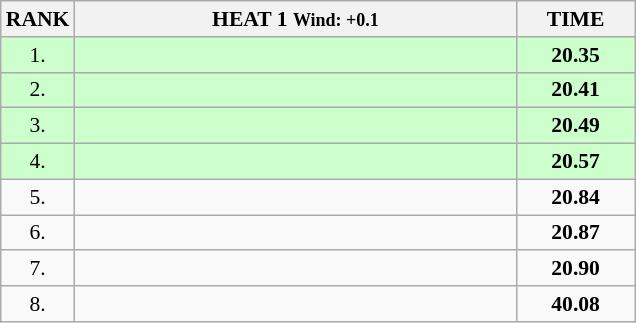<table class="wikitable" style="border-collapse: collapse; font-size: 90%;">
<tr>
<th>RANK</th>
<th style="width: 20em">HEAT 1 <small>Wind: +0.1</small></th>
<th style="width: 5em">TIME</th>
</tr>
<tr style="background:#ccffcc;">
<td align="center">1.</td>
<td></td>
<td align="center"><strong>20.35</strong></td>
</tr>
<tr style="background:#ccffcc;">
<td align="center">2.</td>
<td></td>
<td align="center"><strong>20.41</strong></td>
</tr>
<tr style="background:#ccffcc;">
<td align="center">3.</td>
<td></td>
<td align="center"><strong>20.49</strong></td>
</tr>
<tr style="background:#ccffcc;">
<td align="center">4.</td>
<td></td>
<td align="center"><strong>20.57</strong></td>
</tr>
<tr>
<td align="center">5.</td>
<td></td>
<td align="center"><strong>20.84</strong></td>
</tr>
<tr>
<td align="center">6.</td>
<td></td>
<td align="center"><strong>20.87</strong></td>
</tr>
<tr>
<td align="center">7.</td>
<td></td>
<td align="center"><strong>20.90</strong></td>
</tr>
<tr>
<td align="center">8.</td>
<td></td>
<td align="center"><strong>40.08</strong></td>
</tr>
</table>
